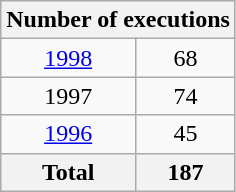<table class="wikitable" style="text-align:center;">
<tr>
<th ! colspan="2">Number of executions</th>
</tr>
<tr>
<td><a href='#'>1998</a></td>
<td>68</td>
</tr>
<tr>
<td>1997</td>
<td>74</td>
</tr>
<tr>
<td><a href='#'>1996</a></td>
<td>45</td>
</tr>
<tr>
<th>Total</th>
<th>187</th>
</tr>
</table>
